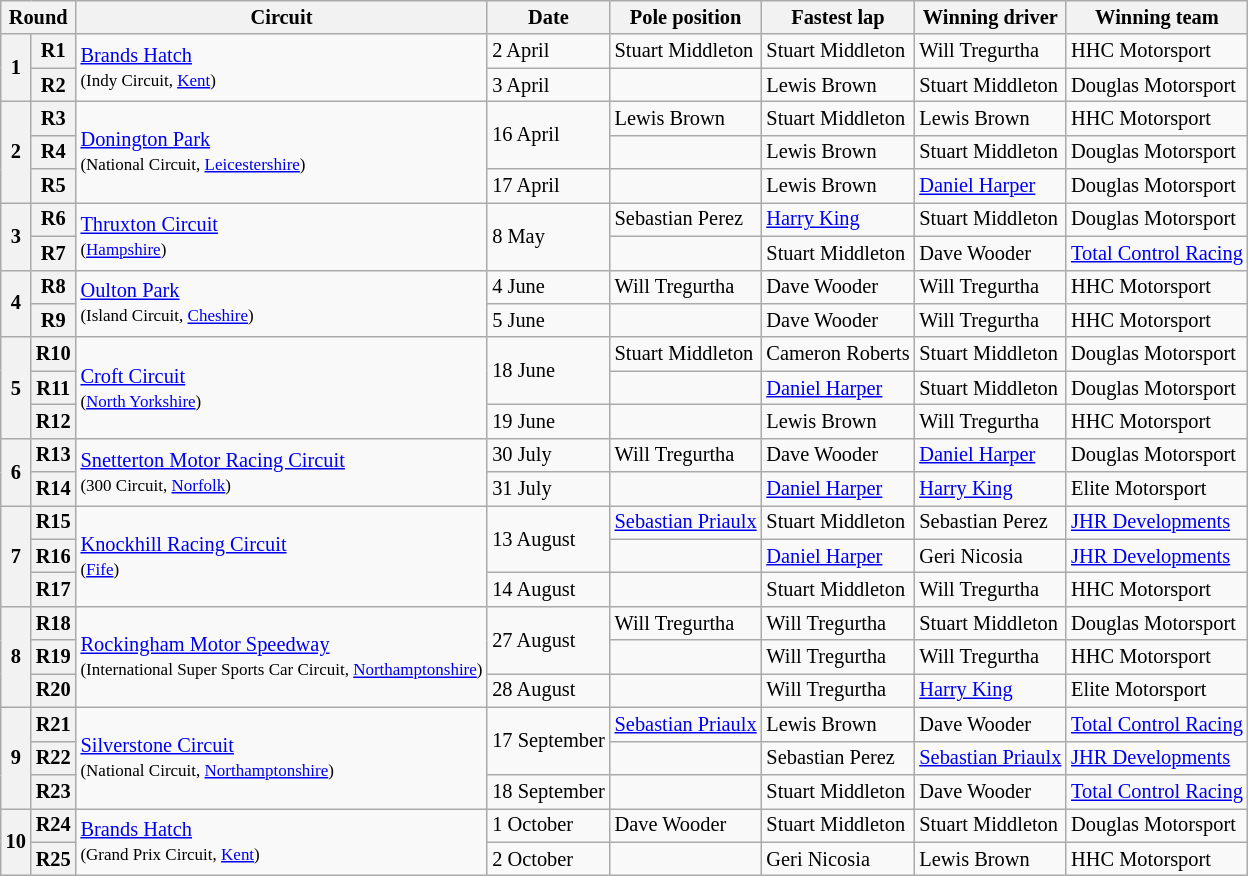<table class="wikitable" style="font-size: 85%">
<tr>
<th colspan=2>Round</th>
<th>Circuit</th>
<th>Date</th>
<th>Pole position</th>
<th>Fastest lap</th>
<th>Winning driver</th>
<th>Winning team</th>
</tr>
<tr>
<th rowspan=2>1</th>
<th>R1</th>
<td rowspan=2><a href='#'>Brands Hatch</a><br><small>(Indy Circuit, <a href='#'>Kent</a>)</small></td>
<td>2 April</td>
<td> Stuart Middleton</td>
<td> Stuart Middleton</td>
<td> Will Tregurtha</td>
<td>HHC Motorsport</td>
</tr>
<tr>
<th>R2</th>
<td>3 April</td>
<td></td>
<td> Lewis Brown</td>
<td> Stuart Middleton</td>
<td>Douglas Motorsport</td>
</tr>
<tr>
<th rowspan=3>2</th>
<th>R3</th>
<td rowspan=3><a href='#'>Donington Park</a><br><small>(National Circuit, <a href='#'>Leicestershire</a>)</small></td>
<td rowspan=2>16 April</td>
<td> Lewis Brown</td>
<td> Stuart Middleton</td>
<td> Lewis Brown</td>
<td>HHC Motorsport</td>
</tr>
<tr>
<th>R4</th>
<td></td>
<td> Lewis Brown</td>
<td> Stuart Middleton</td>
<td>Douglas Motorsport</td>
</tr>
<tr>
<th>R5</th>
<td>17 April</td>
<td></td>
<td> Lewis Brown</td>
<td> <a href='#'>Daniel Harper</a></td>
<td>Douglas Motorsport</td>
</tr>
<tr>
<th rowspan=2>3</th>
<th>R6</th>
<td rowspan=2><a href='#'>Thruxton Circuit</a><br><small>(<a href='#'>Hampshire</a>)</small></td>
<td rowspan=2>8 May</td>
<td> Sebastian Perez</td>
<td> <a href='#'>Harry King</a></td>
<td> Stuart Middleton</td>
<td>Douglas Motorsport</td>
</tr>
<tr>
<th>R7</th>
<td></td>
<td> Stuart Middleton</td>
<td> Dave Wooder</td>
<td><a href='#'>Total Control Racing</a></td>
</tr>
<tr>
<th rowspan=2>4</th>
<th>R8</th>
<td rowspan=2><a href='#'>Oulton Park</a><br><small>(Island Circuit, <a href='#'>Cheshire</a>)</small></td>
<td>4 June</td>
<td> Will Tregurtha</td>
<td> Dave Wooder</td>
<td> Will Tregurtha</td>
<td>HHC Motorsport</td>
</tr>
<tr>
<th>R9</th>
<td>5 June</td>
<td></td>
<td> Dave Wooder</td>
<td> Will Tregurtha</td>
<td>HHC Motorsport</td>
</tr>
<tr>
<th rowspan=3>5</th>
<th>R10</th>
<td rowspan=3><a href='#'>Croft Circuit</a><br><small>(<a href='#'>North Yorkshire</a>)</small></td>
<td rowspan=2>18 June</td>
<td> Stuart Middleton</td>
<td> Cameron Roberts</td>
<td> Stuart Middleton</td>
<td>Douglas Motorsport</td>
</tr>
<tr>
<th>R11</th>
<td></td>
<td> <a href='#'>Daniel Harper</a></td>
<td> Stuart Middleton</td>
<td>Douglas Motorsport</td>
</tr>
<tr>
<th>R12</th>
<td>19 June</td>
<td></td>
<td> Lewis Brown</td>
<td> Will Tregurtha</td>
<td>HHC Motorsport</td>
</tr>
<tr>
<th rowspan=2>6</th>
<th>R13</th>
<td rowspan=2><a href='#'>Snetterton Motor Racing Circuit</a><br><small>(300 Circuit, <a href='#'>Norfolk</a>)</small></td>
<td>30 July</td>
<td> Will Tregurtha</td>
<td> Dave Wooder</td>
<td> <a href='#'>Daniel Harper</a></td>
<td>Douglas Motorsport</td>
</tr>
<tr>
<th>R14</th>
<td>31 July</td>
<td></td>
<td> <a href='#'>Daniel Harper</a></td>
<td> <a href='#'>Harry King</a></td>
<td>Elite Motorsport</td>
</tr>
<tr>
<th rowspan=3>7</th>
<th>R15</th>
<td rowspan=3><a href='#'>Knockhill Racing Circuit</a><br><small>(<a href='#'>Fife</a>)</small></td>
<td rowspan=2>13 August</td>
<td> <a href='#'>Sebastian Priaulx</a></td>
<td> Stuart Middleton</td>
<td> Sebastian Perez</td>
<td><a href='#'>JHR Developments</a></td>
</tr>
<tr>
<th>R16</th>
<td></td>
<td> <a href='#'>Daniel Harper</a></td>
<td> Geri Nicosia</td>
<td><a href='#'>JHR Developments</a></td>
</tr>
<tr>
<th>R17</th>
<td>14 August</td>
<td></td>
<td> Stuart Middleton</td>
<td> Will Tregurtha</td>
<td>HHC Motorsport</td>
</tr>
<tr>
<th rowspan=3>8</th>
<th>R18</th>
<td rowspan=3><a href='#'>Rockingham Motor Speedway</a><br><small>(International Super Sports Car Circuit, <a href='#'>Northamptonshire</a>)</small></td>
<td rowspan=2>27 August</td>
<td> Will Tregurtha</td>
<td> Will Tregurtha</td>
<td> Stuart Middleton</td>
<td>Douglas Motorsport</td>
</tr>
<tr>
<th>R19</th>
<td></td>
<td> Will Tregurtha</td>
<td> Will Tregurtha</td>
<td>HHC Motorsport</td>
</tr>
<tr>
<th>R20</th>
<td>28 August</td>
<td></td>
<td> Will Tregurtha</td>
<td> <a href='#'>Harry King</a></td>
<td>Elite Motorsport</td>
</tr>
<tr>
<th rowspan=3>9</th>
<th>R21</th>
<td rowspan=3><a href='#'>Silverstone Circuit</a><br><small>(National Circuit, <a href='#'>Northamptonshire</a>)</small></td>
<td rowspan=2>17 September</td>
<td> <a href='#'>Sebastian Priaulx</a></td>
<td> Lewis Brown</td>
<td> Dave Wooder</td>
<td><a href='#'>Total Control Racing</a></td>
</tr>
<tr>
<th>R22</th>
<td></td>
<td> Sebastian Perez</td>
<td> <a href='#'>Sebastian Priaulx</a></td>
<td><a href='#'>JHR Developments</a></td>
</tr>
<tr>
<th>R23</th>
<td>18 September</td>
<td></td>
<td> Stuart Middleton</td>
<td> Dave Wooder</td>
<td><a href='#'>Total Control Racing</a></td>
</tr>
<tr>
<th rowspan=2>10</th>
<th>R24</th>
<td rowspan=2><a href='#'>Brands Hatch</a><br><small>(Grand Prix Circuit, <a href='#'>Kent</a>)</small></td>
<td>1 October</td>
<td> Dave Wooder</td>
<td> Stuart Middleton</td>
<td> Stuart Middleton</td>
<td>Douglas Motorsport</td>
</tr>
<tr>
<th>R25</th>
<td>2 October</td>
<td></td>
<td> Geri Nicosia</td>
<td> Lewis Brown</td>
<td>HHC Motorsport</td>
</tr>
</table>
